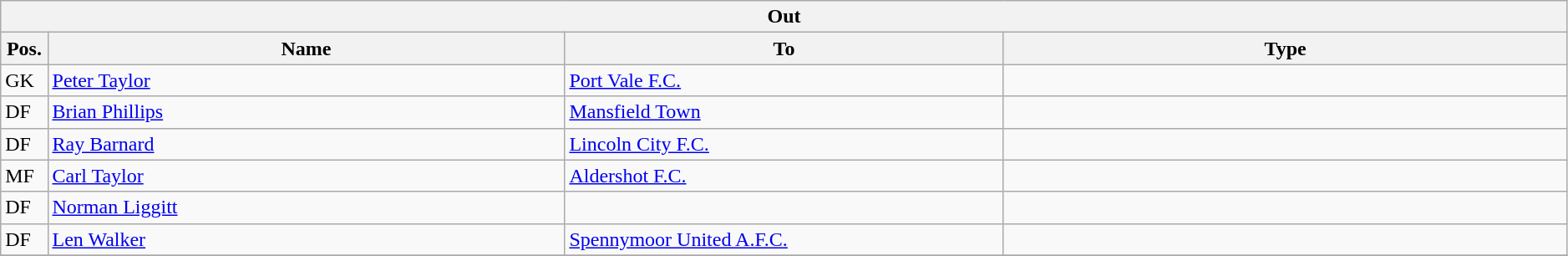<table class="wikitable" style="font-size:100%;width:99%;">
<tr>
<th colspan="4">Out</th>
</tr>
<tr>
<th width=3%>Pos.</th>
<th width=33%>Name</th>
<th width=28%>To</th>
<th width=36%>Type</th>
</tr>
<tr>
<td>GK</td>
<td><a href='#'>Peter Taylor</a></td>
<td><a href='#'>Port Vale F.C.</a></td>
<td></td>
</tr>
<tr>
<td>DF</td>
<td><a href='#'>Brian Phillips</a></td>
<td><a href='#'>Mansfield Town</a></td>
<td></td>
</tr>
<tr>
<td>DF</td>
<td><a href='#'>Ray Barnard</a></td>
<td><a href='#'>Lincoln City F.C.</a></td>
<td></td>
</tr>
<tr>
<td>MF</td>
<td><a href='#'>Carl Taylor</a></td>
<td><a href='#'>Aldershot F.C.</a></td>
<td></td>
</tr>
<tr>
<td>DF</td>
<td><a href='#'>Norman Liggitt</a></td>
<td></td>
<td></td>
</tr>
<tr>
<td>DF</td>
<td><a href='#'>Len Walker</a></td>
<td><a href='#'>Spennymoor United A.F.C.</a></td>
<td></td>
</tr>
<tr>
</tr>
</table>
